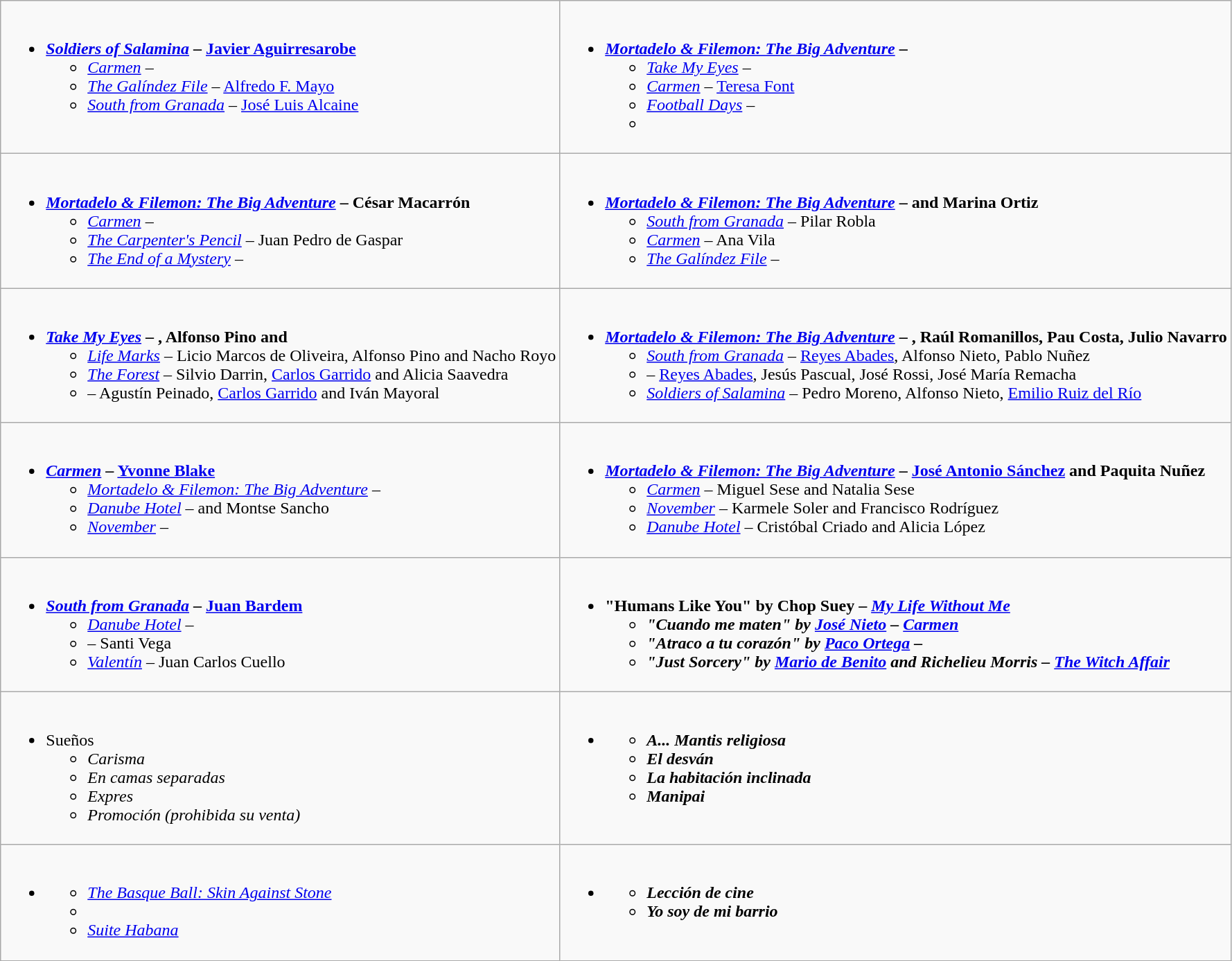<table class=wikitable style="width=100%">
<tr>
<td valign="top" style="width="50%"><br><ul><li><strong> <em><a href='#'>Soldiers of Salamina</a></em> – <a href='#'>Javier Aguirresarobe</a></strong><ul><li><em><a href='#'>Carmen</a></em> – </li><li><em><a href='#'>The Galíndez File</a></em> – <a href='#'>Alfredo F. Mayo</a></li><li><em><a href='#'>South from Granada</a></em> – <a href='#'>José Luis Alcaine</a></li></ul></li></ul></td>
<td valign="top" style="width="50%"><br><ul><li><strong> <em><a href='#'>Mortadelo & Filemon: The Big Adventure</a></em> – </strong><ul><li><em><a href='#'>Take My Eyes</a></em> – </li><li><em><a href='#'>Carmen</a></em> – <a href='#'>Teresa Font</a></li><li><em><a href='#'>Football Days</a></em> – </li><li></li></ul></li></ul></td>
</tr>
<tr>
<td valign="top" style="width="50%"><br><ul><li><strong> <em><a href='#'>Mortadelo & Filemon: The Big Adventure</a></em> – César Macarrón</strong><ul><li><em><a href='#'>Carmen</a></em> – </li><li><em><a href='#'>The Carpenter's Pencil</a></em> – Juan Pedro de Gaspar</li><li><em><a href='#'>The End of a Mystery</a></em> – </li></ul></li></ul></td>
<td valign="top" style="width="50%"><br><ul><li><strong> <em><a href='#'>Mortadelo & Filemon: The Big Adventure</a></em> –  and Marina Ortiz</strong><ul><li><em><a href='#'>South from Granada</a></em> – Pilar Robla</li><li><em><a href='#'>Carmen</a></em> – Ana Vila</li><li><em><a href='#'>The Galíndez File</a></em> – </li></ul></li></ul></td>
</tr>
<tr>
<td valign="top" style="width="50%"><br><ul><li><strong> <em><a href='#'>Take My Eyes</a></em> – , Alfonso Pino and </strong><ul><li><em><a href='#'>Life Marks</a></em> – Licio Marcos de Oliveira, Alfonso Pino and Nacho Royo</li><li><em><a href='#'>The Forest</a></em> – Silvio Darrin, <a href='#'>Carlos Garrido</a> and Alicia Saavedra</li><li><em></em> – Agustín Peinado, <a href='#'>Carlos Garrido</a> and Iván Mayoral</li></ul></li></ul></td>
<td valign="top" style="width="50%"><br><ul><li><strong> <em><a href='#'>Mortadelo & Filemon: The Big Adventure</a></em> – , Raúl Romanillos, Pau Costa, Julio Navarro</strong><ul><li><em><a href='#'>South from Granada</a></em> – <a href='#'>Reyes Abades</a>, Alfonso Nieto, Pablo Nuñez</li><li><em></em> – <a href='#'>Reyes Abades</a>, Jesús Pascual, José Rossi, José María Remacha</li><li><em><a href='#'>Soldiers of Salamina</a></em> – Pedro Moreno, Alfonso Nieto, <a href='#'>Emilio Ruiz del Río</a></li></ul></li></ul></td>
</tr>
<tr>
<td valign="top" style="width="50%"><br><ul><li><strong> <em><a href='#'>Carmen</a></em> – <a href='#'>Yvonne Blake</a></strong><ul><li><em><a href='#'>Mortadelo & Filemon: The Big Adventure</a></em> – </li><li><em><a href='#'>Danube Hotel</a></em> –  and Montse Sancho</li><li><em><a href='#'>November</a></em> – </li></ul></li></ul></td>
<td valign="top" style="width="50%"><br><ul><li><strong> <em><a href='#'>Mortadelo & Filemon: The Big Adventure</a></em> – <a href='#'>José Antonio Sánchez</a> and Paquita Nuñez</strong><ul><li><em><a href='#'>Carmen</a></em> – Miguel Sese and Natalia Sese</li><li><em><a href='#'>November</a></em> – Karmele Soler and Francisco Rodríguez</li><li><em><a href='#'>Danube Hotel</a></em> – Cristóbal Criado and Alicia López</li></ul></li></ul></td>
</tr>
<tr>
<td valign="top" style="width="50%"><br><ul><li><strong> <em><a href='#'>South from Granada</a></em> – <a href='#'>Juan Bardem</a></strong><ul><li><em><a href='#'>Danube Hotel</a></em> – </li><li><em></em> – Santi Vega</li><li><em><a href='#'>Valentín</a></em> – Juan Carlos Cuello</li></ul></li></ul></td>
<td valign="top" style="width="50%"><br><ul><li><strong> "Humans Like You" by Chop Suey – <em><a href='#'>My Life Without Me</a><strong><em><ul><li>"Cuando me maten" by <a href='#'>José Nieto</a> – </em><a href='#'>Carmen</a><em></li><li>"Atraco a tu corazón" by <a href='#'>Paco Ortega</a> – </em><em></li><li>"Just Sorcery" by <a href='#'>Mario de Benito</a> and Richelieu Morris – </em><a href='#'>The Witch Affair</a><em></li></ul></li></ul></td>
</tr>
<tr>
<td valign="top" style="width="50%"><br><ul><li></strong> </em>Sueños</em></strong><ul><li><em>Carisma </em></li><li><em>En camas separadas</em></li><li><em>Expres</em></li><li><em>Promoción (prohibida su venta)</em></li></ul></li></ul></td>
<td valign="top" style="width="50%"><br><ul><li><strong> <em><strong><em><ul><li></em>A... Mantis religiosa<em></li><li></em>El desván<em></li><li></em>La habitación inclinada<em></li><li></em>Manipai<em></li></ul></li></ul></td>
</tr>
<tr>
<td valign="top" style="width="50%"><br><ul><li></strong> </em></em></strong><ul><li><em><a href='#'>The Basque Ball: Skin Against Stone</a></em></li><li><em></em></li><li><em><a href='#'>Suite Habana</a></em></li></ul></li></ul></td>
<td valign="top" style="width="50%"><br><ul><li><strong> <em><strong><em><ul><li></em>Lección de cine<em></li><li></em>Yo soy de mi barrio<em></li></ul></li></ul></td>
</tr>
</table>
